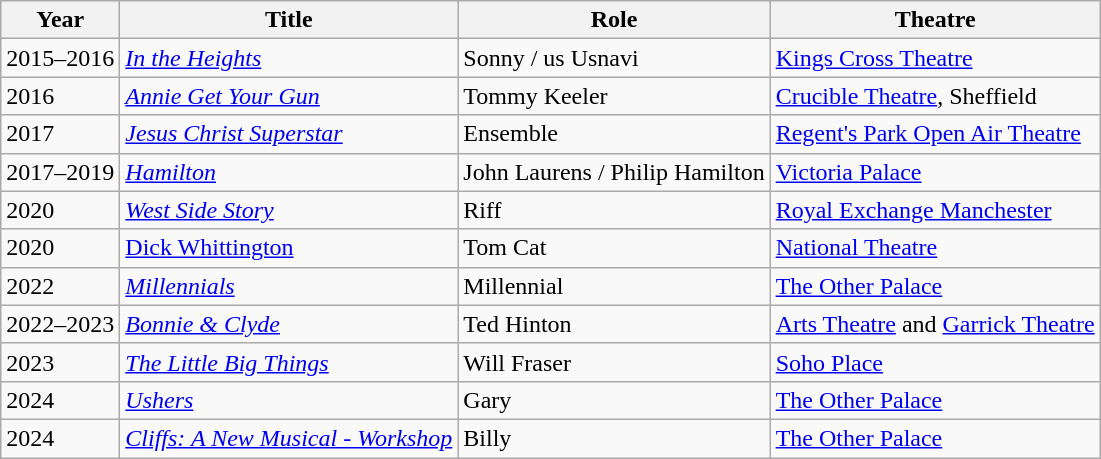<table class="wikitable">
<tr>
<th>Year</th>
<th>Title</th>
<th>Role</th>
<th>Theatre</th>
</tr>
<tr>
<td>2015–2016</td>
<td><em><a href='#'>In the Heights</a></em></td>
<td>Sonny / us Usnavi</td>
<td><a href='#'>Kings Cross Theatre</a></td>
</tr>
<tr>
<td>2016</td>
<td><a href='#'><em>Annie Get Your Gun</em></a></td>
<td>Tommy Keeler</td>
<td><a href='#'>Crucible Theatre</a>, Sheffield</td>
</tr>
<tr>
<td>2017</td>
<td><em><a href='#'>Jesus Christ Superstar</a></em></td>
<td>Ensemble</td>
<td><a href='#'>Regent's Park Open Air Theatre</a></td>
</tr>
<tr>
<td>2017–2019</td>
<td><em><a href='#'>Hamilton</a></em></td>
<td>John Laurens / Philip Hamilton</td>
<td><a href='#'>Victoria Palace</a></td>
</tr>
<tr>
<td>2020</td>
<td><em><a href='#'>West Side Story</a></em></td>
<td>Riff</td>
<td><a href='#'>Royal Exchange Manchester</a></td>
</tr>
<tr>
<td>2020</td>
<td><a href='#'>Dick Whittington</a></td>
<td>Tom Cat</td>
<td><a href='#'>National Theatre</a></td>
</tr>
<tr>
<td>2022</td>
<td><em><a href='#'>Millennials</a></em></td>
<td>Millennial</td>
<td><a href='#'>The Other Palace</a></td>
</tr>
<tr>
<td>2022–2023</td>
<td><em><a href='#'>Bonnie & Clyde</a></em></td>
<td>Ted Hinton</td>
<td><a href='#'>Arts Theatre</a> and <a href='#'>Garrick Theatre</a></td>
</tr>
<tr>
<td>2023</td>
<td><em><a href='#'>The Little Big Things</a></em></td>
<td>Will Fraser</td>
<td><a href='#'>Soho Place</a></td>
</tr>
<tr>
<td>2024</td>
<td><em><a href='#'>Ushers</a></em></td>
<td>Gary</td>
<td><a href='#'>The Other Palace</a></td>
</tr>
<tr>
<td>2024</td>
<td><em><a href='#'>Cliffs: A New Musical - Workshop</a></em></td>
<td>Billy</td>
<td><a href='#'>The Other Palace</a></td>
</tr>
</table>
